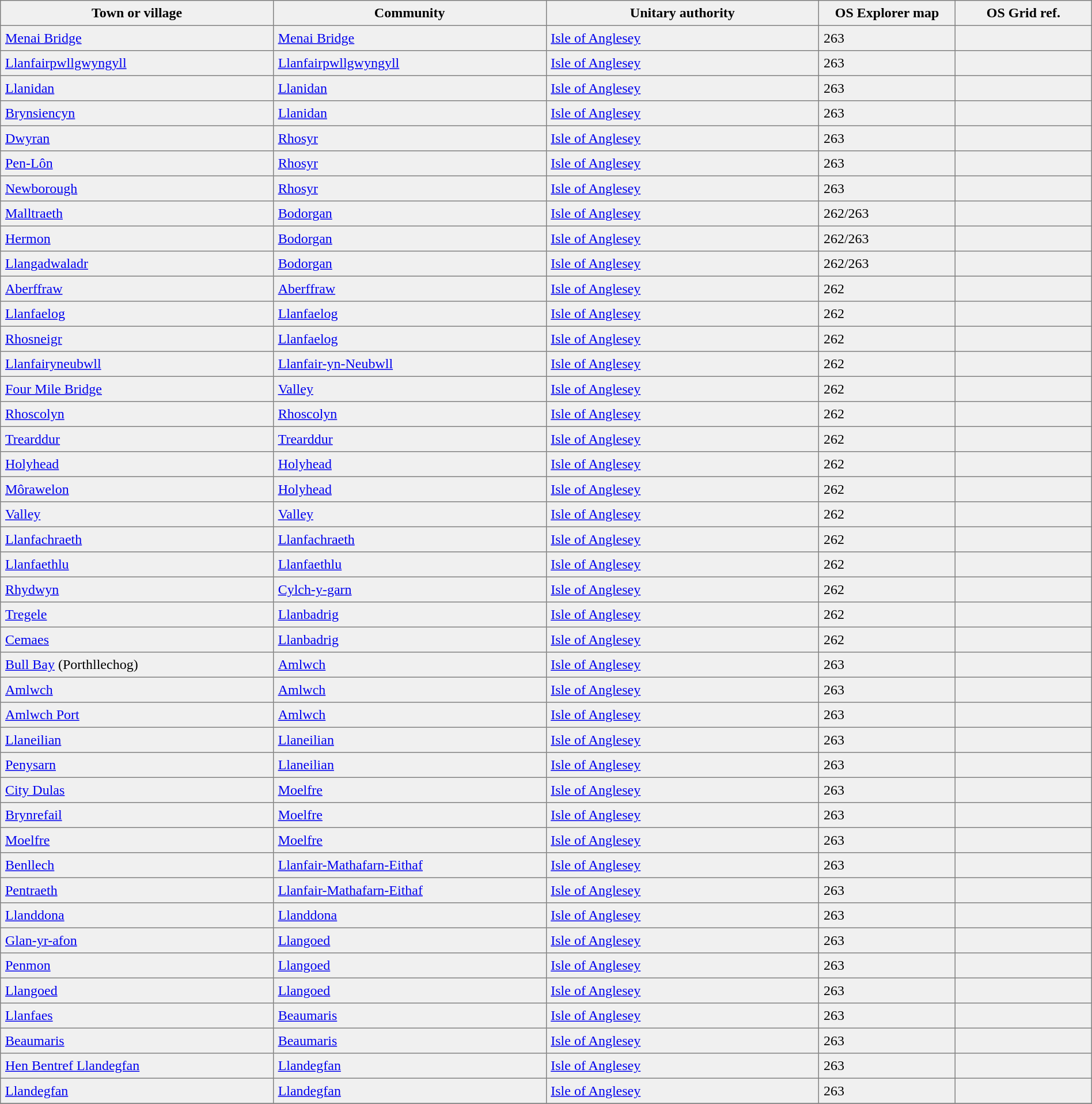<table border=1 cellspacing=0 cellpadding=5 style="border-collapse: collapse; background:#f0f0f0;">
<tr>
<th width=20%>Town or village</th>
<th width=20%>Community</th>
<th width=20%>Unitary authority</th>
<th width=10%>OS Explorer map</th>
<th width=10%>OS Grid ref.</th>
</tr>
<tr>
<td><a href='#'>Menai Bridge</a></td>
<td><a href='#'>Menai Bridge</a></td>
<td><a href='#'>Isle of Anglesey</a></td>
<td>263</td>
<td></td>
</tr>
<tr>
<td><a href='#'>Llanfairpwllgwyngyll</a></td>
<td><a href='#'>Llanfairpwllgwyngyll</a></td>
<td><a href='#'>Isle of Anglesey</a></td>
<td>263</td>
<td></td>
</tr>
<tr>
<td><a href='#'>Llanidan</a></td>
<td><a href='#'>Llanidan</a></td>
<td><a href='#'>Isle of Anglesey</a></td>
<td>263</td>
<td></td>
</tr>
<tr>
<td><a href='#'>Brynsiencyn</a></td>
<td><a href='#'>Llanidan</a></td>
<td><a href='#'>Isle of Anglesey</a></td>
<td>263</td>
<td></td>
</tr>
<tr>
<td><a href='#'>Dwyran</a></td>
<td><a href='#'>Rhosyr</a></td>
<td><a href='#'>Isle of Anglesey</a></td>
<td>263</td>
<td></td>
</tr>
<tr>
<td><a href='#'>Pen-Lôn</a></td>
<td><a href='#'>Rhosyr</a></td>
<td><a href='#'>Isle of Anglesey</a></td>
<td>263</td>
<td></td>
</tr>
<tr>
<td><a href='#'>Newborough</a></td>
<td><a href='#'>Rhosyr</a></td>
<td><a href='#'>Isle of Anglesey</a></td>
<td>263</td>
<td></td>
</tr>
<tr>
<td><a href='#'>Malltraeth</a></td>
<td><a href='#'>Bodorgan</a></td>
<td><a href='#'>Isle of Anglesey</a></td>
<td>262/263</td>
<td></td>
</tr>
<tr>
<td><a href='#'>Hermon</a></td>
<td><a href='#'>Bodorgan</a></td>
<td><a href='#'>Isle of Anglesey</a></td>
<td>262/263</td>
<td></td>
</tr>
<tr>
<td><a href='#'>Llangadwaladr</a></td>
<td><a href='#'>Bodorgan</a></td>
<td><a href='#'>Isle of Anglesey</a></td>
<td>262/263</td>
<td></td>
</tr>
<tr>
<td><a href='#'>Aberffraw</a></td>
<td><a href='#'>Aberffraw</a></td>
<td><a href='#'>Isle of Anglesey</a></td>
<td>262</td>
<td></td>
</tr>
<tr>
<td><a href='#'>Llanfaelog</a></td>
<td><a href='#'>Llanfaelog</a></td>
<td><a href='#'>Isle of Anglesey</a></td>
<td>262</td>
<td></td>
</tr>
<tr>
<td><a href='#'>Rhosneigr</a></td>
<td><a href='#'>Llanfaelog</a></td>
<td><a href='#'>Isle of Anglesey</a></td>
<td>262</td>
<td></td>
</tr>
<tr>
<td><a href='#'>Llanfairyneubwll</a></td>
<td><a href='#'>Llanfair-yn-Neubwll</a></td>
<td><a href='#'>Isle of Anglesey</a></td>
<td>262</td>
<td></td>
</tr>
<tr>
<td><a href='#'>Four Mile Bridge</a></td>
<td><a href='#'>Valley</a></td>
<td><a href='#'>Isle of Anglesey</a></td>
<td>262</td>
<td></td>
</tr>
<tr>
<td><a href='#'>Rhoscolyn</a></td>
<td><a href='#'>Rhoscolyn</a></td>
<td><a href='#'>Isle of Anglesey</a></td>
<td>262</td>
<td></td>
</tr>
<tr>
<td><a href='#'>Trearddur</a></td>
<td><a href='#'>Trearddur</a></td>
<td><a href='#'>Isle of Anglesey</a></td>
<td>262</td>
<td></td>
</tr>
<tr>
<td><a href='#'>Holyhead</a></td>
<td><a href='#'>Holyhead</a></td>
<td><a href='#'>Isle of Anglesey</a></td>
<td>262</td>
<td></td>
</tr>
<tr>
<td><a href='#'>Môrawelon</a></td>
<td><a href='#'>Holyhead</a></td>
<td><a href='#'>Isle of Anglesey</a></td>
<td>262</td>
<td></td>
</tr>
<tr>
<td><a href='#'>Valley</a></td>
<td><a href='#'>Valley</a></td>
<td><a href='#'>Isle of Anglesey</a></td>
<td>262</td>
<td></td>
</tr>
<tr>
<td><a href='#'>Llanfachraeth</a></td>
<td><a href='#'>Llanfachraeth</a></td>
<td><a href='#'>Isle of Anglesey</a></td>
<td>262</td>
<td></td>
</tr>
<tr>
<td><a href='#'>Llanfaethlu</a></td>
<td><a href='#'>Llanfaethlu</a></td>
<td><a href='#'>Isle of Anglesey</a></td>
<td>262</td>
<td></td>
</tr>
<tr>
<td><a href='#'>Rhydwyn</a></td>
<td><a href='#'>Cylch-y-garn</a></td>
<td><a href='#'>Isle of Anglesey</a></td>
<td>262</td>
<td></td>
</tr>
<tr>
<td><a href='#'>Tregele</a></td>
<td><a href='#'>Llanbadrig</a></td>
<td><a href='#'>Isle of Anglesey</a></td>
<td>262</td>
<td></td>
</tr>
<tr>
<td><a href='#'>Cemaes</a></td>
<td><a href='#'>Llanbadrig</a></td>
<td><a href='#'>Isle of Anglesey</a></td>
<td>262</td>
<td></td>
</tr>
<tr>
<td><a href='#'>Bull Bay</a> (Porthllechog)</td>
<td><a href='#'>Amlwch</a></td>
<td><a href='#'>Isle of Anglesey</a></td>
<td>263</td>
<td></td>
</tr>
<tr>
<td><a href='#'>Amlwch</a></td>
<td><a href='#'>Amlwch</a></td>
<td><a href='#'>Isle of Anglesey</a></td>
<td>263</td>
<td></td>
</tr>
<tr>
<td><a href='#'>Amlwch Port</a></td>
<td><a href='#'>Amlwch</a></td>
<td><a href='#'>Isle of Anglesey</a></td>
<td>263</td>
<td></td>
</tr>
<tr>
<td><a href='#'>Llaneilian</a></td>
<td><a href='#'>Llaneilian</a></td>
<td><a href='#'>Isle of Anglesey</a></td>
<td>263</td>
<td></td>
</tr>
<tr>
<td><a href='#'>Penysarn</a></td>
<td><a href='#'>Llaneilian</a></td>
<td><a href='#'>Isle of Anglesey</a></td>
<td>263</td>
<td></td>
</tr>
<tr>
<td><a href='#'>City Dulas</a></td>
<td><a href='#'>Moelfre</a></td>
<td><a href='#'>Isle of Anglesey</a></td>
<td>263</td>
<td></td>
</tr>
<tr>
<td><a href='#'>Brynrefail</a></td>
<td><a href='#'>Moelfre</a></td>
<td><a href='#'>Isle of Anglesey</a></td>
<td>263</td>
<td></td>
</tr>
<tr>
<td><a href='#'>Moelfre</a></td>
<td><a href='#'>Moelfre</a></td>
<td><a href='#'>Isle of Anglesey</a></td>
<td>263</td>
<td></td>
</tr>
<tr>
<td><a href='#'>Benllech</a></td>
<td><a href='#'>Llanfair-Mathafarn-Eithaf</a></td>
<td><a href='#'>Isle of Anglesey</a></td>
<td>263</td>
<td></td>
</tr>
<tr>
<td><a href='#'>Pentraeth</a></td>
<td><a href='#'>Llanfair-Mathafarn-Eithaf</a></td>
<td><a href='#'>Isle of Anglesey</a></td>
<td>263</td>
<td></td>
</tr>
<tr>
<td><a href='#'>Llanddona</a></td>
<td><a href='#'>Llanddona</a></td>
<td><a href='#'>Isle of Anglesey</a></td>
<td>263</td>
<td></td>
</tr>
<tr>
<td><a href='#'>Glan-yr-afon</a></td>
<td><a href='#'>Llangoed</a></td>
<td><a href='#'>Isle of Anglesey</a></td>
<td>263</td>
<td></td>
</tr>
<tr>
<td><a href='#'>Penmon</a></td>
<td><a href='#'>Llangoed</a></td>
<td><a href='#'>Isle of Anglesey</a></td>
<td>263</td>
<td></td>
</tr>
<tr>
<td><a href='#'>Llangoed</a></td>
<td><a href='#'>Llangoed</a></td>
<td><a href='#'>Isle of Anglesey</a></td>
<td>263</td>
<td></td>
</tr>
<tr>
<td><a href='#'>Llanfaes</a></td>
<td><a href='#'>Beaumaris</a></td>
<td><a href='#'>Isle of Anglesey</a></td>
<td>263</td>
<td></td>
</tr>
<tr>
<td><a href='#'>Beaumaris</a></td>
<td><a href='#'>Beaumaris</a></td>
<td><a href='#'>Isle of Anglesey</a></td>
<td>263</td>
<td></td>
</tr>
<tr>
<td><a href='#'>Hen Bentref Llandegfan</a></td>
<td><a href='#'>Llandegfan</a></td>
<td><a href='#'>Isle of Anglesey</a></td>
<td>263</td>
<td></td>
</tr>
<tr>
<td><a href='#'>Llandegfan</a></td>
<td><a href='#'>Llandegfan</a></td>
<td><a href='#'>Isle of Anglesey</a></td>
<td>263</td>
<td></td>
</tr>
<tr>
</tr>
</table>
